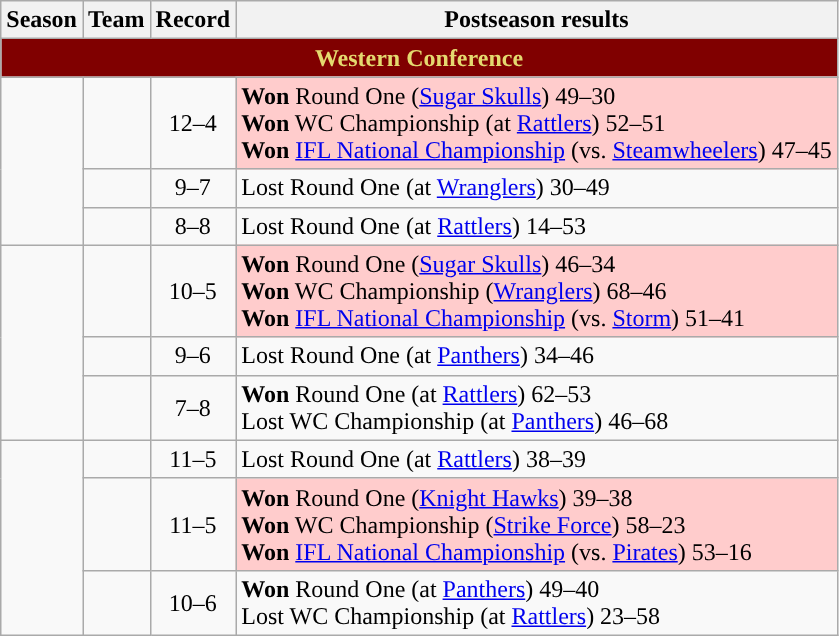<table class="wikitable">
<tr>
<th>Season</th>
<th>Team</th>
<th>Record</th>
<th>Postseason results</th>
</tr>
<tr>
<th colspan="4" style="color:#E4D96F; background-color:#800000">Western Conference</th>
</tr>
<tr>
<td rowspan="3" align="center"></td>
<td><strong><a href='#'></a></strong></td>
<td align="center">12–4</td>
<td bgcolor="#FFCCCC"><strong>Won</strong> Round One (<a href='#'>Sugar Skulls</a>) 49–30<br><strong>Won</strong> WC Championship (at <a href='#'>Rattlers</a>) 52–51<br><strong>Won</strong> <a href='#'>IFL National Championship</a> (vs. <a href='#'>Steamwheelers</a>) 47–45</td>
</tr>
<tr>
<td><strong><a href='#'></a></strong></td>
<td align="center">9–7</td>
<td>Lost Round One (at <a href='#'>Wranglers</a>) 30–49</td>
</tr>
<tr>
<td><strong><a href='#'></a></strong></td>
<td align="center">8–8</td>
<td>Lost Round One (at <a href='#'>Rattlers</a>) 14–53</td>
</tr>
<tr>
<td rowspan="3" align="center"></td>
<td><strong><a href='#'></a></strong></td>
<td align="center">10–5</td>
<td bgcolor="#FFCCCC"><strong>Won</strong> Round One (<a href='#'>Sugar Skulls</a>) 46–34<br><strong>Won</strong> WC Championship (<a href='#'>Wranglers</a>) 68–46<br><strong>Won</strong> <a href='#'>IFL National Championship</a> (vs. <a href='#'>Storm</a>) 51–41</td>
</tr>
<tr>
<td><strong><a href='#'></a></strong></td>
<td align="center">9–6</td>
<td>Lost Round One (at <a href='#'>Panthers</a>) 34–46</td>
</tr>
<tr>
<td><strong><a href='#'></a></strong></td>
<td align="center">7–8</td>
<td><strong>Won</strong> Round One (at <a href='#'>Rattlers</a>) 62–53<br>Lost WC Championship (at <a href='#'>Panthers</a>) 46–68</td>
</tr>
<tr>
<td rowspan="3" align="center"></td>
<td><strong><a href='#'></a></strong></td>
<td align="center">11–5</td>
<td>Lost Round One (at <a href='#'>Rattlers</a>) 38–39</td>
</tr>
<tr>
<td><strong><a href='#'></a></strong></td>
<td align="center">11–5</td>
<td bgcolor="#FFCCCC"><strong>Won</strong> Round One (<a href='#'>Knight Hawks</a>)  39–38<br><strong>Won</strong> WC Championship (<a href='#'>Strike Force</a>) 58–23<br><strong>Won</strong> <a href='#'>IFL National Championship</a> (vs. <a href='#'>Pirates</a>) 53–16</td>
</tr>
<tr>
<td><strong><a href='#'></a></strong></td>
<td align="center">10–6</td>
<td><strong>Won</strong> Round One (at <a href='#'>Panthers</a>) 49–40<br>Lost WC Championship (at <a href='#'>Rattlers</a>) 23–58</td>
</tr>
</table>
